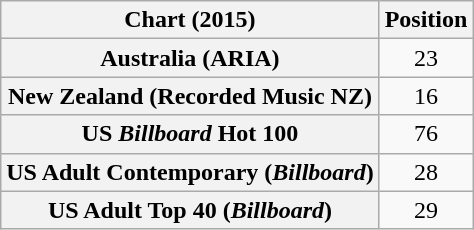<table class="wikitable sortable plainrowheaders" style="text-align:center">
<tr>
<th scope="col">Chart (2015)</th>
<th scope="col">Position</th>
</tr>
<tr>
<th scope="row">Australia (ARIA)</th>
<td>23</td>
</tr>
<tr>
<th scope="row">New Zealand (Recorded Music NZ)</th>
<td>16</td>
</tr>
<tr>
<th scope="row">US <em>Billboard</em> Hot 100</th>
<td>76</td>
</tr>
<tr>
<th scope="row">US Adult Contemporary (<em>Billboard</em>)</th>
<td>28</td>
</tr>
<tr>
<th scope="row">US Adult Top 40 (<em>Billboard</em>)</th>
<td>29</td>
</tr>
</table>
